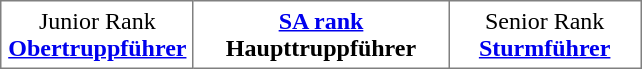<table class="toccolours" border="1" cellpadding="4" cellspacing="0" style="border-collapse: collapse; margin: 0.5em auto; clear: both;">
<tr>
<td width="30%" align="center">Junior Rank<br><strong><a href='#'>Obertruppführer</a></strong></td>
<td width="40%" align="center"><strong><a href='#'>SA rank</a></strong><br><strong>Haupttruppführer</strong></td>
<td width="30%" align="center">Senior Rank<br><strong><a href='#'>Sturmführer</a></strong></td>
</tr>
</table>
